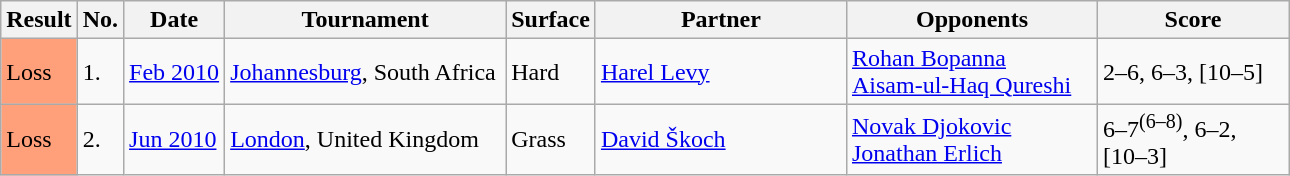<table class="sortable wikitable">
<tr>
<th style="width:40px">Result</th>
<th style="width:20px">No.</th>
<th style="width:60px">Date</th>
<th style="width:180px">Tournament</th>
<th style="width:50px">Surface</th>
<th style="width:160px">Partner</th>
<th style="width:160px">Opponents</th>
<th style="width:120px" class="unsortable">Score</th>
</tr>
<tr>
<td style="background:#ffa07a;">Loss</td>
<td>1.</td>
<td><a href='#'>Feb 2010</a></td>
<td><a href='#'>Johannesburg</a>, South Africa</td>
<td>Hard</td>
<td> <a href='#'>Harel Levy</a></td>
<td> <a href='#'>Rohan Bopanna</a> <br>  <a href='#'>Aisam-ul-Haq Qureshi</a></td>
<td>2–6, 6–3, [10–5]</td>
</tr>
<tr>
<td style="background:#ffa07a;">Loss</td>
<td>2.</td>
<td><a href='#'>Jun 2010</a></td>
<td><a href='#'>London</a>, United Kingdom</td>
<td>Grass</td>
<td> <a href='#'>David Škoch</a></td>
<td> <a href='#'>Novak Djokovic</a> <br>  <a href='#'>Jonathan Erlich</a></td>
<td>6–7<sup>(6–8)</sup>, 6–2, [10–3]</td>
</tr>
</table>
